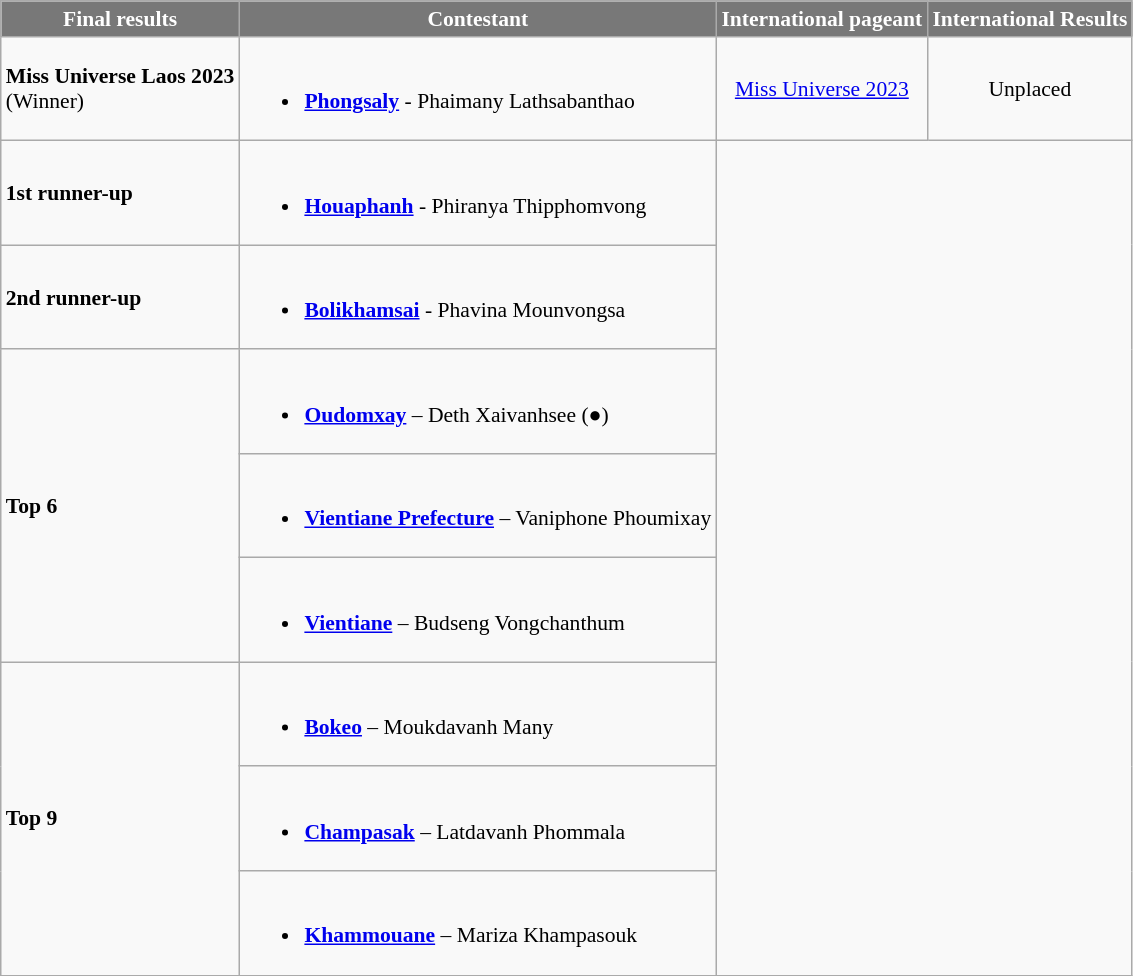<table class="wikitable sortable" style="font-size: 90%">
<tr>
<th style="background-color:#787878;color:#FFFFFF;">Final results</th>
<th style="background-color:#787878;color:#FFFFFF;">Contestant</th>
<th style="background-color:#787878;color:#FFFFFF;">International pageant</th>
<th style="background-color:#787878;color:#FFFFFF;">International Results</th>
</tr>
<tr>
<td><strong>Miss Universe Laos 2023</strong><br>(Winner)</td>
<td><br><ul><li><strong><a href='#'>Phongsaly</a></strong> - Phaimany Lathsabanthao</li></ul></td>
<td style="text-align:center;"><a href='#'>Miss Universe 2023</a></td>
<td style="text-align:center;">Unplaced</td>
</tr>
<tr>
<td><strong>1st runner-up</strong></td>
<td><br><ul><li><strong><a href='#'>Houaphanh</a></strong> - Phiranya Thipphomvong</li></ul></td>
</tr>
<tr>
<td><strong>2nd runner-up</strong></td>
<td><br><ul><li><strong><a href='#'>Bolikhamsai</a></strong> - Phavina Mounvongsa</li></ul></td>
</tr>
<tr>
<td rowspan="3"><strong>Top 6</strong></td>
<td><br><ul><li><strong><a href='#'>Oudomxay</a></strong> – Deth Xaivanhsee (●)</li></ul></td>
</tr>
<tr>
<td><br><ul><li><strong><a href='#'>Vientiane Prefecture</a></strong> – Vaniphone Phoumixay</li></ul></td>
</tr>
<tr>
<td><br><ul><li><strong><a href='#'>Vientiane</a></strong> – Budseng Vongchanthum</li></ul></td>
</tr>
<tr>
<td rowspan="3"><strong>Top 9</strong></td>
<td><br><ul><li><strong><a href='#'>Bokeo</a></strong> – Moukdavanh Many</li></ul></td>
</tr>
<tr>
<td><br><ul><li><strong><a href='#'>Champasak</a></strong> – Latdavanh Phommala</li></ul></td>
</tr>
<tr>
<td><br><ul><li><strong><a href='#'>Khammouane</a></strong> – Mariza Khampasouk</li></ul></td>
</tr>
<tr>
</tr>
</table>
